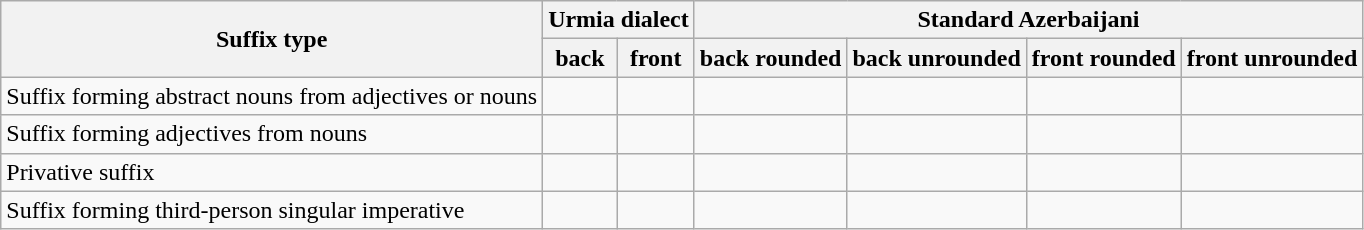<table class="wikitable">
<tr>
<th rowspan="2">Suffix type</th>
<th colspan="2">Urmia dialect</th>
<th colspan="4">Standard Azerbaijani</th>
</tr>
<tr>
<th>back</th>
<th>front</th>
<th>back rounded</th>
<th>back unrounded</th>
<th>front rounded</th>
<th>front unrounded</th>
</tr>
<tr>
<td>Suffix forming abstract nouns from adjectives or nouns</td>
<td></td>
<td></td>
<td></td>
<td></td>
<td></td>
<td></td>
</tr>
<tr>
<td>Suffix forming adjectives from nouns</td>
<td></td>
<td></td>
<td></td>
<td></td>
<td></td>
<td></td>
</tr>
<tr>
<td>Privative suffix</td>
<td></td>
<td></td>
<td></td>
<td></td>
<td></td>
<td></td>
</tr>
<tr>
<td>Suffix forming third-person singular imperative</td>
<td></td>
<td></td>
<td></td>
<td></td>
<td></td>
<td></td>
</tr>
</table>
